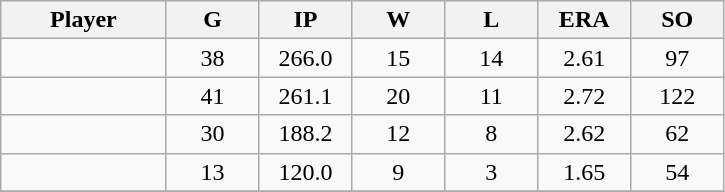<table class="wikitable sortable">
<tr>
<th bgcolor="#DDDDFF" width="16%">Player</th>
<th bgcolor="#DDDDFF" width="9%">G</th>
<th bgcolor="#DDDDFF" width="9%">IP</th>
<th bgcolor="#DDDDFF" width="9%">W</th>
<th bgcolor="#DDDDFF" width="9%">L</th>
<th bgcolor="#DDDDFF" width="9%">ERA</th>
<th bgcolor="#DDDDFF" width="9%">SO</th>
</tr>
<tr align="center">
<td></td>
<td>38</td>
<td>266.0</td>
<td>15</td>
<td>14</td>
<td>2.61</td>
<td>97</td>
</tr>
<tr align="center">
<td></td>
<td>41</td>
<td>261.1</td>
<td>20</td>
<td>11</td>
<td>2.72</td>
<td>122</td>
</tr>
<tr align="center">
<td></td>
<td>30</td>
<td>188.2</td>
<td>12</td>
<td>8</td>
<td>2.62</td>
<td>62</td>
</tr>
<tr align="center">
<td></td>
<td>13</td>
<td>120.0</td>
<td>9</td>
<td>3</td>
<td>1.65</td>
<td>54</td>
</tr>
<tr align="center">
</tr>
</table>
